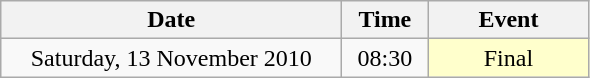<table class = "wikitable" style="text-align:center;">
<tr>
<th width=220>Date</th>
<th width=50>Time</th>
<th width=100>Event</th>
</tr>
<tr>
<td>Saturday, 13 November 2010</td>
<td>08:30</td>
<td bgcolor=ffffcc>Final</td>
</tr>
</table>
